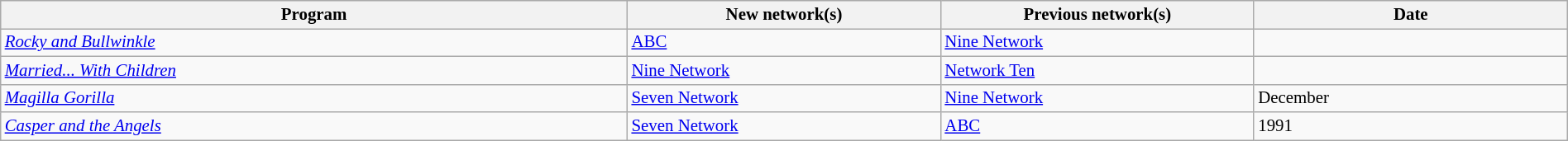<table class="wikitable sortable" width="100%" style="font-size:87%;">
<tr bgcolor="#efefef">
<th width=40%>Program</th>
<th width=20%>New network(s)</th>
<th width=20%>Previous network(s)</th>
<th width=20%>Date</th>
</tr>
<tr>
<td> <em><a href='#'>Rocky and Bullwinkle</a></em></td>
<td><a href='#'>ABC</a></td>
<td><a href='#'>Nine Network</a></td>
<td></td>
</tr>
<tr>
<td> <em><a href='#'>Married... With Children</a></em></td>
<td><a href='#'>Nine Network</a></td>
<td><a href='#'>Network Ten</a></td>
<td></td>
</tr>
<tr>
<td> <em><a href='#'>Magilla Gorilla</a></em></td>
<td><a href='#'>Seven Network</a></td>
<td><a href='#'>Nine Network</a></td>
<td>December</td>
</tr>
<tr>
<td> <em><a href='#'>Casper and the Angels</a></em></td>
<td><a href='#'>Seven Network</a></td>
<td><a href='#'>ABC</a></td>
<td>1991</td>
</tr>
</table>
